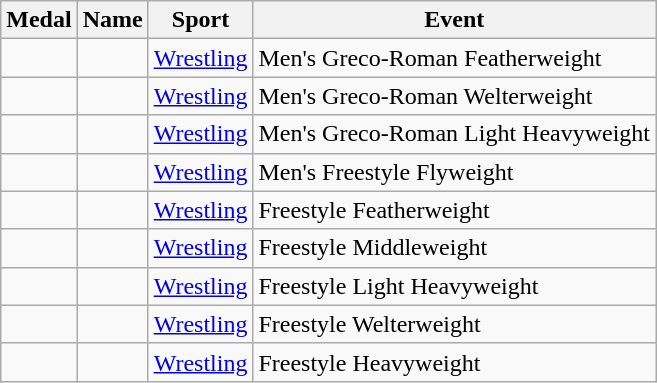<table class="wikitable sortable">
<tr>
<th>Medal</th>
<th>Name</th>
<th>Sport</th>
<th>Event</th>
</tr>
<tr>
<td></td>
<td></td>
<td><a href='#'>Wrestling</a></td>
<td>Men's Greco-Roman Featherweight</td>
</tr>
<tr>
<td></td>
<td></td>
<td><a href='#'>Wrestling</a></td>
<td>Men's Greco-Roman Welterweight</td>
</tr>
<tr>
<td></td>
<td></td>
<td><a href='#'>Wrestling</a></td>
<td>Men's Greco-Roman Light Heavyweight</td>
</tr>
<tr>
<td></td>
<td></td>
<td><a href='#'>Wrestling</a></td>
<td>Men's Freestyle Flyweight</td>
</tr>
<tr>
<td></td>
<td></td>
<td><a href='#'>Wrestling</a></td>
<td>Freestyle Featherweight</td>
</tr>
<tr>
<td></td>
<td></td>
<td><a href='#'>Wrestling</a></td>
<td>Freestyle Middleweight</td>
</tr>
<tr>
<td></td>
<td></td>
<td><a href='#'>Wrestling</a></td>
<td>Freestyle Light Heavyweight</td>
</tr>
<tr>
<td></td>
<td></td>
<td><a href='#'>Wrestling</a></td>
<td>Freestyle Welterweight</td>
</tr>
<tr>
<td></td>
<td></td>
<td><a href='#'>Wrestling</a></td>
<td>Freestyle Heavyweight</td>
</tr>
</table>
